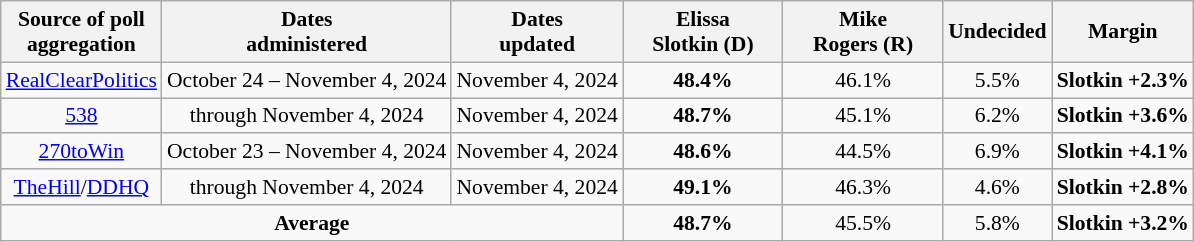<table class="wikitable sortable" style="text-align:center;font-size:90%;line-height:17px">
<tr>
<th>Source of poll<br>aggregation</th>
<th>Dates<br>administered</th>
<th>Dates<br>updated</th>
<th style="width:100px;">Elissa<br>Slotkin (D)</th>
<th style="width:100px;">Mike<br>Rogers (R)</th>
<th>Undecided<br></th>
<th>Margin</th>
</tr>
<tr>
<td><a href='#'>RealClearPolitics</a></td>
<td>October 24 – November 4, 2024</td>
<td>November 4, 2024</td>
<td><strong>48.4%</strong></td>
<td>46.1%</td>
<td>5.5%</td>
<td><strong>Slotkin +2.3%</strong></td>
</tr>
<tr>
<td><a href='#'>538</a></td>
<td>through November 4, 2024</td>
<td>November 4, 2024</td>
<td><strong>48.7%</strong></td>
<td>45.1%</td>
<td>6.2%</td>
<td><strong>Slotkin +3.6%</strong></td>
</tr>
<tr>
<td><a href='#'>270toWin</a></td>
<td>October 23 – November 4, 2024</td>
<td>November 4, 2024</td>
<td><strong>48.6%</strong></td>
<td>44.5%</td>
<td>6.9%</td>
<td><strong>Slotkin +4.1%</strong></td>
</tr>
<tr>
<td><a href='#'>TheHill</a>/<a href='#'>DDHQ</a></td>
<td>through November 4, 2024</td>
<td>November 4, 2024</td>
<td><strong>49.1%</strong></td>
<td>46.3%</td>
<td>4.6%</td>
<td><strong>Slotkin +2.8%</strong></td>
</tr>
<tr>
<td colspan="3"><strong>Average</strong></td>
<td><strong>48.7%</strong></td>
<td>45.5%</td>
<td>5.8%</td>
<td><strong>Slotkin +3.2%</strong></td>
</tr>
</table>
